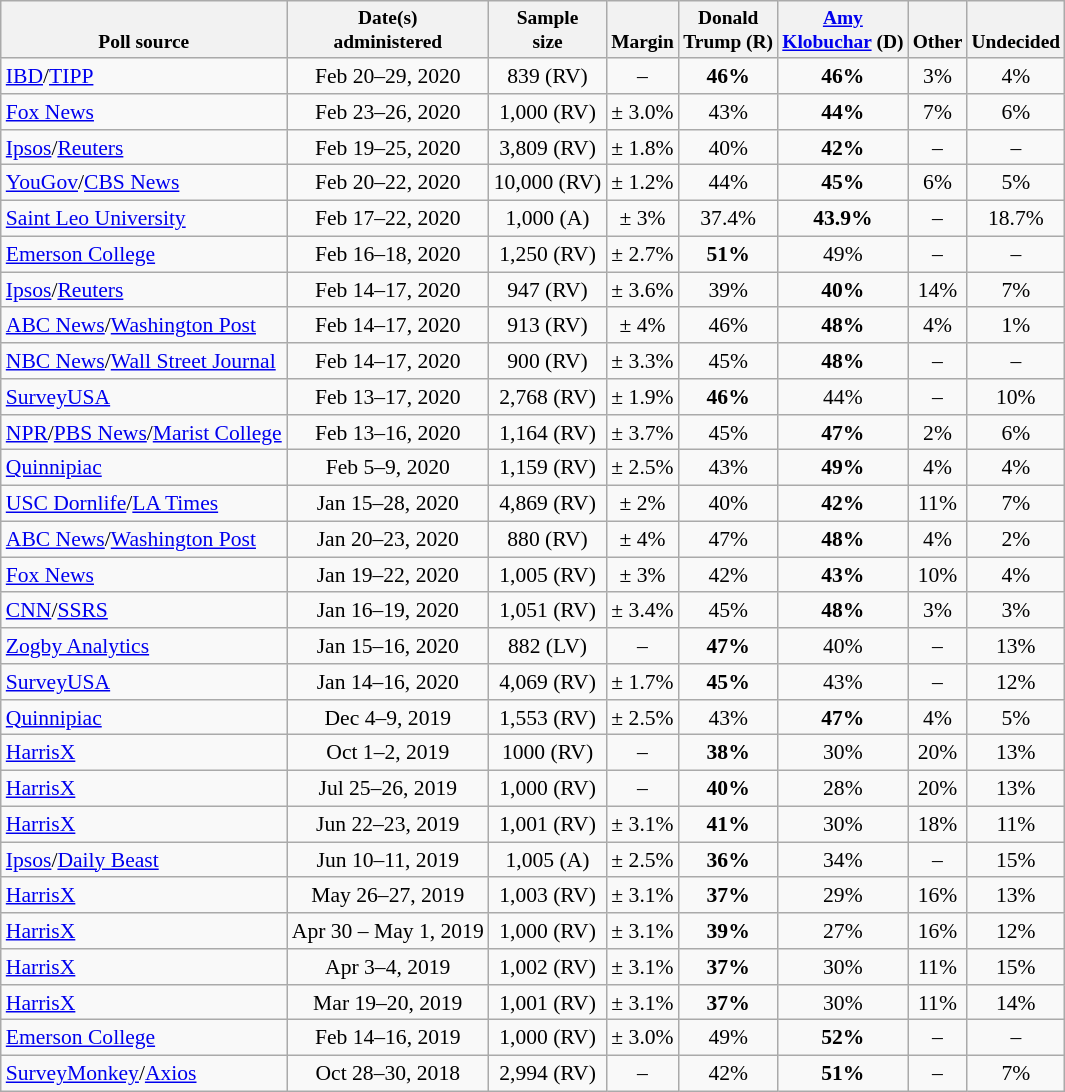<table class="wikitable sortable" style="font-size:90%;text-align:center;">
<tr valign=bottom style="font-size:90%;">
<th>Poll source</th>
<th>Date(s)<br>administered</th>
<th>Sample<br>size</th>
<th>Margin<br></th>
<th>Donald<br>Trump (R)</th>
<th><a href='#'>Amy<br>Klobuchar</a> (D)</th>
<th>Other</th>
<th>Undecided</th>
</tr>
<tr>
<td style="text-align:left;"><a href='#'>IBD</a>/<a href='#'>TIPP</a></td>
<td>Feb 20–29, 2020</td>
<td>839 (RV)</td>
<td>–</td>
<td><strong>46%</strong></td>
<td><strong>46%</strong></td>
<td>3%</td>
<td>4%</td>
</tr>
<tr>
<td style="text-align:left;"><a href='#'>Fox News</a></td>
<td>Feb 23–26, 2020</td>
<td>1,000 (RV)</td>
<td>± 3.0%</td>
<td>43%</td>
<td><strong>44%</strong></td>
<td>7%</td>
<td>6%</td>
</tr>
<tr>
<td style="text-align:left;"><a href='#'>Ipsos</a>/<a href='#'>Reuters</a></td>
<td>Feb 19–25, 2020</td>
<td>3,809 (RV)</td>
<td>± 1.8%</td>
<td>40%</td>
<td><strong>42%</strong></td>
<td>–</td>
<td>–</td>
</tr>
<tr>
<td style="text-align:left;"><a href='#'>YouGov</a>/<a href='#'>CBS News</a></td>
<td>Feb 20–22, 2020</td>
<td>10,000 (RV)</td>
<td>± 1.2%</td>
<td>44%</td>
<td><strong>45%</strong></td>
<td>6%</td>
<td>5%</td>
</tr>
<tr>
<td style="text-align:left;"><a href='#'>Saint Leo University</a></td>
<td>Feb 17–22, 2020</td>
<td>1,000 (A)</td>
<td>± 3%</td>
<td>37.4%</td>
<td><strong>43.9%</strong></td>
<td>–</td>
<td>18.7%</td>
</tr>
<tr>
<td style="text-align:left;"><a href='#'>Emerson College</a></td>
<td>Feb 16–18, 2020</td>
<td>1,250 (RV)</td>
<td>± 2.7%</td>
<td><strong>51%</strong></td>
<td>49%</td>
<td>–</td>
<td>–</td>
</tr>
<tr>
<td style="text-align:left;"><a href='#'>Ipsos</a>/<a href='#'>Reuters</a></td>
<td>Feb 14–17, 2020</td>
<td>947 (RV)</td>
<td>± 3.6%</td>
<td>39%</td>
<td><strong>40%</strong></td>
<td>14%</td>
<td>7%</td>
</tr>
<tr>
<td style="text-align:left;"><a href='#'>ABC News</a>/<a href='#'>Washington Post</a></td>
<td>Feb 14–17, 2020</td>
<td>913 (RV)</td>
<td>± 4%</td>
<td>46%</td>
<td><strong>48%</strong></td>
<td>4%</td>
<td>1%</td>
</tr>
<tr>
<td style="text-align:left;"><a href='#'>NBC News</a>/<a href='#'>Wall Street Journal</a></td>
<td>Feb 14–17, 2020</td>
<td>900 (RV)</td>
<td>± 3.3%</td>
<td>45%</td>
<td><strong>48%</strong></td>
<td>–</td>
<td>–</td>
</tr>
<tr>
<td style="text-align:left;"><a href='#'>SurveyUSA</a></td>
<td>Feb 13–17, 2020</td>
<td>2,768 (RV)</td>
<td>± 1.9%</td>
<td><strong>46%</strong></td>
<td>44%</td>
<td>–</td>
<td>10%</td>
</tr>
<tr>
<td style="text-align:left;"><a href='#'>NPR</a>/<a href='#'>PBS News</a>/<a href='#'>Marist College</a></td>
<td>Feb 13–16, 2020</td>
<td>1,164 (RV)</td>
<td>± 3.7%</td>
<td>45%</td>
<td><strong>47%</strong></td>
<td>2%</td>
<td>6%</td>
</tr>
<tr>
<td style="text-align:left;"><a href='#'>Quinnipiac</a></td>
<td>Feb 5–9, 2020</td>
<td>1,159 (RV)</td>
<td>± 2.5%</td>
<td>43%</td>
<td><strong>49%</strong></td>
<td>4%</td>
<td>4%</td>
</tr>
<tr>
<td style="text-align:left;"><a href='#'>USC Dornlife</a>/<a href='#'>LA Times</a></td>
<td>Jan 15–28, 2020</td>
<td>4,869 (RV)</td>
<td>± 2%</td>
<td>40%</td>
<td><strong>42%</strong></td>
<td>11%</td>
<td>7%</td>
</tr>
<tr>
<td style="text-align:left;"><a href='#'>ABC News</a>/<a href='#'>Washington Post</a></td>
<td>Jan 20–23, 2020</td>
<td>880 (RV)</td>
<td>± 4%</td>
<td>47%</td>
<td><strong>48%</strong></td>
<td>4%</td>
<td>2%</td>
</tr>
<tr>
<td style="text-align:left;"><a href='#'>Fox News</a></td>
<td>Jan 19–22, 2020</td>
<td>1,005 (RV)</td>
<td>± 3%</td>
<td>42%</td>
<td><strong>43%</strong></td>
<td>10%</td>
<td>4%</td>
</tr>
<tr>
<td style="text-align:left;"><a href='#'>CNN</a>/<a href='#'>SSRS</a></td>
<td>Jan 16–19, 2020</td>
<td>1,051 (RV)</td>
<td>± 3.4%</td>
<td>45%</td>
<td><strong>48%</strong></td>
<td>3%</td>
<td>3%</td>
</tr>
<tr>
<td style="text-align:left;"><a href='#'>Zogby Analytics</a></td>
<td>Jan 15–16, 2020</td>
<td>882 (LV)</td>
<td>–</td>
<td><strong>47%</strong></td>
<td>40%</td>
<td>–</td>
<td>13%</td>
</tr>
<tr>
<td style="text-align:left;"><a href='#'>SurveyUSA</a></td>
<td>Jan 14–16, 2020</td>
<td>4,069 (RV)</td>
<td>± 1.7%</td>
<td><strong>45%</strong></td>
<td>43%</td>
<td>–</td>
<td>12%</td>
</tr>
<tr>
<td style="text-align:left;"><a href='#'>Quinnipiac</a></td>
<td>Dec 4–9, 2019</td>
<td>1,553 (RV)</td>
<td>± 2.5%</td>
<td>43%</td>
<td><strong>47%</strong></td>
<td>4%</td>
<td>5%</td>
</tr>
<tr>
<td style="text-align:left;"><a href='#'>HarrisX</a></td>
<td>Oct 1–2, 2019</td>
<td>1000 (RV)</td>
<td>–</td>
<td><strong>38%</strong></td>
<td>30%</td>
<td>20%</td>
<td>13%</td>
</tr>
<tr>
<td style="text-align:left;"><a href='#'>HarrisX</a></td>
<td>Jul 25–26, 2019</td>
<td>1,000 (RV)</td>
<td>–</td>
<td><strong>40%</strong></td>
<td>28%</td>
<td>20%</td>
<td>13%</td>
</tr>
<tr>
<td style="text-align:left;"><a href='#'>HarrisX</a></td>
<td>Jun 22–23, 2019</td>
<td>1,001 (RV)</td>
<td>± 3.1%</td>
<td><strong>41%</strong></td>
<td>30%</td>
<td>18%</td>
<td>11%</td>
</tr>
<tr>
<td style="text-align:left;"><a href='#'>Ipsos</a>/<a href='#'>Daily Beast</a></td>
<td>Jun 10–11, 2019</td>
<td>1,005 (A)</td>
<td>± 2.5%</td>
<td><strong>36%</strong></td>
<td>34%</td>
<td>–</td>
<td>15%</td>
</tr>
<tr>
<td style="text-align:left;"><a href='#'>HarrisX</a></td>
<td>May 26–27, 2019</td>
<td>1,003 (RV)</td>
<td>± 3.1%</td>
<td><strong>37%</strong></td>
<td>29%</td>
<td>16%</td>
<td>13%</td>
</tr>
<tr>
<td style="text-align:left;"><a href='#'>HarrisX</a></td>
<td>Apr 30 – May 1, 2019</td>
<td>1,000 (RV)</td>
<td>± 3.1%</td>
<td><strong>39%</strong></td>
<td>27%</td>
<td>16%</td>
<td>12%</td>
</tr>
<tr>
<td style="text-align:left;"><a href='#'>HarrisX</a></td>
<td>Apr 3–4, 2019</td>
<td>1,002 (RV)</td>
<td>± 3.1%</td>
<td><strong>37%</strong></td>
<td>30%</td>
<td>11%</td>
<td>15%</td>
</tr>
<tr>
<td style="text-align:left;"><a href='#'>HarrisX</a></td>
<td>Mar 19–20, 2019</td>
<td>1,001 (RV)</td>
<td>± 3.1%</td>
<td><strong>37%</strong></td>
<td>30%</td>
<td>11%</td>
<td>14%</td>
</tr>
<tr>
<td style="text-align:left;"><a href='#'>Emerson College</a></td>
<td>Feb 14–16, 2019</td>
<td>1,000 (RV)</td>
<td>± 3.0%</td>
<td>49%</td>
<td><strong>52%</strong></td>
<td>–</td>
<td>–</td>
</tr>
<tr>
<td style="text-align:left;"><a href='#'>SurveyMonkey</a>/<a href='#'>Axios</a></td>
<td>Oct 28–30, 2018</td>
<td>2,994 (RV)</td>
<td>–</td>
<td>42%</td>
<td><strong>51%</strong></td>
<td>–</td>
<td>7%</td>
</tr>
</table>
